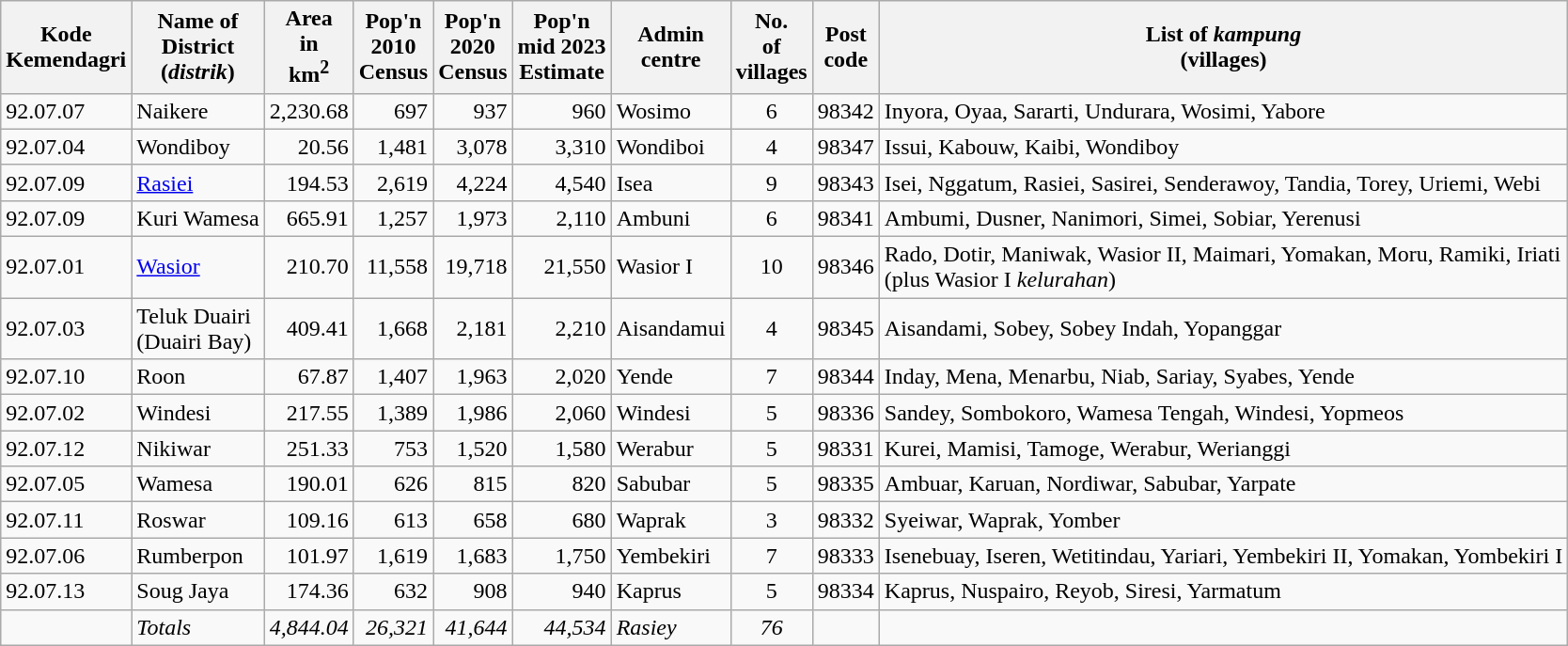<table class="wikitable">
<tr>
<th>Kode <br>Kemendagri</th>
<th>Name of<br>District<br>(<em>distrik</em>)</th>
<th>Area <br>in<br> km<sup>2</sup></th>
<th>Pop'n <br>2010<br>Census</th>
<th>Pop'n <br>2020 <br>Census</th>
<th>Pop'n <br>mid 2023<br>Estimate</th>
<th>Admin<br>centre</th>
<th>No. <br>of <br>villages</th>
<th>Post<br>code</th>
<th>List of <em>kampung</em><br>(villages)</th>
</tr>
<tr>
<td>92.07.07</td>
<td>Naikere</td>
<td align="right">2,230.68</td>
<td align="right">697</td>
<td align="right">937</td>
<td align="right">960</td>
<td>Wosimo</td>
<td align="center">6</td>
<td>98342</td>
<td>Inyora, Oyaa, Sararti, Undurara, Wosimi, Yabore</td>
</tr>
<tr>
<td>92.07.04</td>
<td>Wondiboy</td>
<td align="right">20.56</td>
<td align="right">1,481</td>
<td align="right">3,078</td>
<td align="right">3,310</td>
<td>Wondiboi</td>
<td align="center">4</td>
<td>98347</td>
<td>Issui, Kabouw, Kaibi, Wondiboy</td>
</tr>
<tr>
<td>92.07.09</td>
<td><a href='#'>Rasiei</a></td>
<td align="right">194.53</td>
<td align="right">2,619</td>
<td align="right">4,224</td>
<td align="right">4,540</td>
<td>Isea</td>
<td align="center">9</td>
<td>98343</td>
<td>Isei, Nggatum, Rasiei, Sasirei, Senderawoy, Tandia, Torey, Uriemi, Webi</td>
</tr>
<tr>
<td>92.07.09</td>
<td>Kuri Wamesa</td>
<td align="right">665.91</td>
<td align="right">1,257</td>
<td align="right">1,973</td>
<td align="right">2,110</td>
<td>Ambuni</td>
<td align="center">6</td>
<td>98341</td>
<td>Ambumi, Dusner, Nanimori, Simei, Sobiar, Yerenusi</td>
</tr>
<tr>
<td>92.07.01</td>
<td><a href='#'>Wasior</a></td>
<td align="right">210.70</td>
<td align="right">11,558</td>
<td align="right">19,718</td>
<td align="right">21,550</td>
<td>Wasior I</td>
<td align="center">10</td>
<td>98346</td>
<td>Rado, Dotir, Maniwak, Wasior II, Maimari, Yomakan, Moru, Ramiki, Iriati<br>(plus Wasior I <em>kelurahan</em>)</td>
</tr>
<tr>
<td>92.07.03</td>
<td>Teluk Duairi <br>(Duairi Bay)</td>
<td align="right">409.41</td>
<td align="right">1,668</td>
<td align="right">2,181</td>
<td align="right">2,210</td>
<td>Aisandamui</td>
<td align="center">4</td>
<td>98345</td>
<td>Aisandami, Sobey, Sobey Indah, Yopanggar</td>
</tr>
<tr>
<td>92.07.10</td>
<td>Roon</td>
<td align="right">67.87</td>
<td align="right">1,407</td>
<td align="right">1,963</td>
<td align="right">2,020</td>
<td>Yende</td>
<td align="center">7</td>
<td>98344</td>
<td>Inday, Mena, Menarbu, Niab, Sariay, Syabes, Yende</td>
</tr>
<tr>
<td>92.07.02</td>
<td>Windesi</td>
<td align="right">217.55</td>
<td align="right">1,389</td>
<td align="right">1,986</td>
<td align="right">2,060</td>
<td>Windesi</td>
<td align="center">5</td>
<td>98336</td>
<td>Sandey, Sombokoro, Wamesa Tengah, Windesi, Yopmeos</td>
</tr>
<tr>
<td>92.07.12</td>
<td>Nikiwar</td>
<td align="right">251.33</td>
<td align="right">753</td>
<td align="right">1,520</td>
<td align="right">1,580</td>
<td>Werabur</td>
<td align="center">5</td>
<td>98331</td>
<td>Kurei, Mamisi, Tamoge, Werabur, Werianggi</td>
</tr>
<tr>
<td>92.07.05</td>
<td>Wamesa</td>
<td align="right">190.01</td>
<td align="right">626</td>
<td align="right">815</td>
<td align="right">820</td>
<td>Sabubar</td>
<td align="center">5</td>
<td>98335</td>
<td>Ambuar, Karuan, Nordiwar, Sabubar, Yarpate</td>
</tr>
<tr>
<td>92.07.11</td>
<td>Roswar</td>
<td align="right">109.16</td>
<td align="right">613</td>
<td align="right">658</td>
<td align="right">680</td>
<td>Waprak</td>
<td align="center">3</td>
<td>98332</td>
<td>Syeiwar, Waprak, Yomber</td>
</tr>
<tr>
<td>92.07.06</td>
<td>Rumberpon</td>
<td align="right">101.97</td>
<td align="right">1,619</td>
<td align="right">1,683</td>
<td align="right">1,750</td>
<td>Yembekiri</td>
<td align="center">7</td>
<td>98333</td>
<td>Isenebuay, Iseren, Wetitindau, Yariari, Yembekiri II, Yomakan, Yombekiri I</td>
</tr>
<tr>
<td>92.07.13</td>
<td>Soug Jaya</td>
<td align="right">174.36</td>
<td align="right">632</td>
<td align="right">908</td>
<td align="right">940</td>
<td>Kaprus</td>
<td align="center">5</td>
<td>98334</td>
<td>Kaprus, Nuspairo, Reyob, Siresi, Yarmatum</td>
</tr>
<tr>
<td></td>
<td><em>Totals</em></td>
<td align="right"><em>4,844.04</em></td>
<td align="right"><em>26,321</em></td>
<td align="right"><em>41,644</em></td>
<td align="right"><em>44,534</em></td>
<td><em>Rasiey</em></td>
<td align="center"><em>76</em></td>
<td></td>
<td></td>
</tr>
</table>
